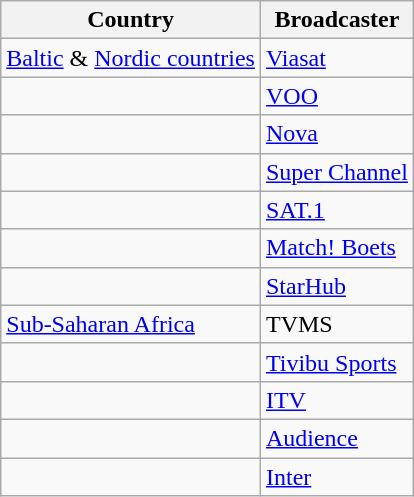<table class="wikitable">
<tr>
<th align=center>Country</th>
<th align=center>Broadcaster</th>
</tr>
<tr>
<td><a href='#'>Baltic</a> & <a href='#'>Nordic countries</a></td>
<td><a href='#'>Viasat</a></td>
</tr>
<tr>
<td></td>
<td><a href='#'>VOO</a></td>
</tr>
<tr>
<td></td>
<td><a href='#'>Nova</a></td>
</tr>
<tr>
<td></td>
<td><a href='#'>Super Channel</a></td>
</tr>
<tr>
<td></td>
<td><a href='#'>SAT.1</a></td>
</tr>
<tr>
<td></td>
<td><a href='#'>Match! Boets</a></td>
</tr>
<tr>
<td></td>
<td><a href='#'>StarHub</a></td>
</tr>
<tr>
<td><a href='#'>Sub-Saharan Africa</a></td>
<td>TVMS</td>
</tr>
<tr>
<td></td>
<td><a href='#'>Tivibu Sports</a></td>
</tr>
<tr>
<td></td>
<td><a href='#'>ITV</a></td>
</tr>
<tr>
<td></td>
<td><a href='#'>Audience</a></td>
</tr>
<tr>
<td></td>
<td><a href='#'>Inter</a></td>
</tr>
</table>
